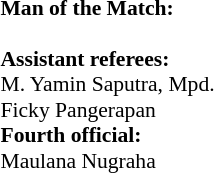<table width=50% style="font-size: 90%">
<tr>
<td><br><strong>Man of the Match:</strong>
<br><br><strong>Assistant referees:</strong>
<br>M. Yamin Saputra, Mpd.
<br>Ficky Pangerapan
<br><strong>Fourth official:</strong>
<br>Maulana Nugraha</td>
</tr>
</table>
